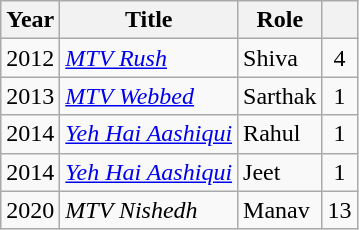<table class = "wikitable sortable">
<tr>
<th scope="col">Year</th>
<th scope="col">Title</th>
<th scope="col">Role</th>
<th scope="col"></th>
</tr>
<tr>
<td>2012</td>
<td><em><a href='#'>MTV Rush</a></em></td>
<td>Shiva</td>
<td style="text-align: center;">4</td>
</tr>
<tr>
<td>2013</td>
<td><em><a href='#'>MTV Webbed</a></em></td>
<td>Sarthak</td>
<td style="text-align: center;">1</td>
</tr>
<tr>
<td>2014</td>
<td><em><a href='#'>Yeh Hai Aashiqui</a></em></td>
<td>Rahul</td>
<td style="text-align: center;">1</td>
</tr>
<tr>
<td>2014</td>
<td><em><a href='#'>Yeh Hai Aashiqui</a></em></td>
<td>Jeet</td>
<td style="text-align: center;">1</td>
</tr>
<tr>
<td>2020</td>
<td><em>MTV Nishedh</em></td>
<td>Manav</td>
<td style="text-align: center;">13</td>
</tr>
</table>
